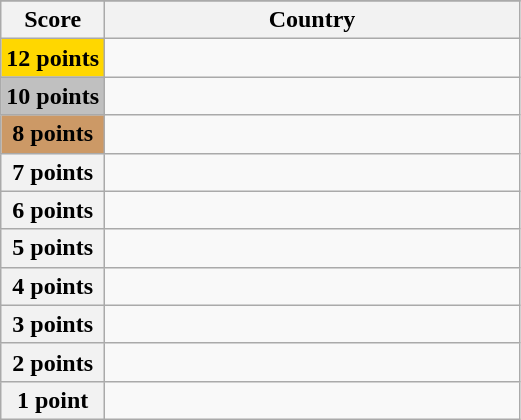<table class="wikitable">
<tr>
</tr>
<tr>
<th scope="col" width="20%">Score</th>
<th scope="col">Country</th>
</tr>
<tr>
<th scope="row" style="background:gold">12 points</th>
<td></td>
</tr>
<tr>
<th scope="row" style="background:silver">10 points</th>
<td></td>
</tr>
<tr>
<th scope="row" style="background:#CC9966">8 points</th>
<td></td>
</tr>
<tr>
<th scope="row">7 points</th>
<td></td>
</tr>
<tr>
<th scope="row">6 points</th>
<td></td>
</tr>
<tr>
<th scope="row">5 points</th>
<td></td>
</tr>
<tr>
<th scope="row">4 points</th>
<td></td>
</tr>
<tr>
<th scope="row">3 points</th>
<td></td>
</tr>
<tr>
<th scope="row">2 points</th>
<td></td>
</tr>
<tr>
<th scope="row">1 point</th>
<td></td>
</tr>
</table>
